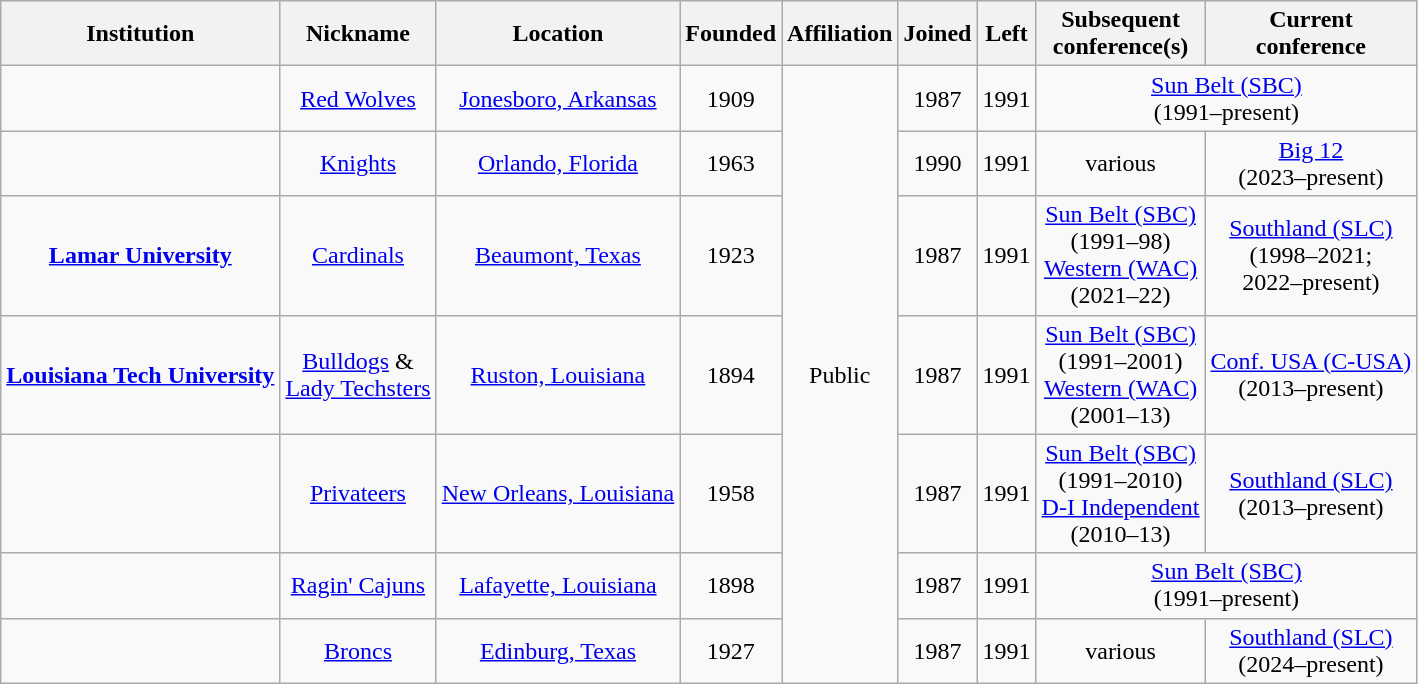<table class="wikitable sortable" style="text-align:center">
<tr>
<th>Institution</th>
<th>Nickname</th>
<th>Location</th>
<th>Founded</th>
<th>Affiliation</th>
<th>Joined</th>
<th>Left</th>
<th>Subsequent<br>conference(s)</th>
<th>Current<br>conference</th>
</tr>
<tr>
<td></td>
<td><a href='#'>Red Wolves</a></td>
<td><a href='#'>Jonesboro, Arkansas</a></td>
<td>1909</td>
<td rowspan=7>Public</td>
<td>1987</td>
<td>1991</td>
<td colspan=2><a href='#'>Sun Belt (SBC)</a><br>(1991–present)</td>
</tr>
<tr>
<td></td>
<td><a href='#'>Knights</a></td>
<td><a href='#'>Orlando, Florida</a></td>
<td>1963</td>
<td>1990</td>
<td>1991</td>
<td>various</td>
<td><a href='#'>Big 12</a><br>(2023–present)</td>
</tr>
<tr>
<td><strong><a href='#'>Lamar University</a></strong></td>
<td><a href='#'>Cardinals</a></td>
<td><a href='#'>Beaumont, Texas</a></td>
<td>1923</td>
<td>1987</td>
<td>1991</td>
<td><a href='#'>Sun Belt (SBC)</a><br>(1991–98)<br><a href='#'>Western (WAC)</a><br>(2021–22)</td>
<td><a href='#'>Southland (SLC)</a><br>(1998–2021;<br>2022–present)</td>
</tr>
<tr>
<td><strong><a href='#'>Louisiana Tech University</a></strong></td>
<td><a href='#'>Bulldogs</a> &<br><a href='#'>Lady Techsters</a></td>
<td><a href='#'>Ruston, Louisiana</a></td>
<td>1894</td>
<td>1987</td>
<td>1991</td>
<td><a href='#'>Sun Belt (SBC)</a><br>(1991–2001)<br><a href='#'>Western (WAC)</a><br>(2001–13)</td>
<td><a href='#'>Conf. USA (C-USA)</a><br>(2013–present)</td>
</tr>
<tr>
<td></td>
<td><a href='#'>Privateers</a></td>
<td><a href='#'>New Orleans, Louisiana</a></td>
<td>1958</td>
<td>1987</td>
<td>1991</td>
<td><a href='#'>Sun Belt (SBC)</a><br>(1991–2010)<br><a href='#'>D-I Independent</a><br>(2010–13)</td>
<td><a href='#'>Southland (SLC)</a><br>(2013–present)</td>
</tr>
<tr>
<td></td>
<td><a href='#'>Ragin' Cajuns</a></td>
<td><a href='#'>Lafayette, Louisiana</a></td>
<td>1898</td>
<td>1987</td>
<td>1991</td>
<td colspan=2><a href='#'>Sun Belt (SBC)</a><br>(1991–present)</td>
</tr>
<tr>
<td></td>
<td><a href='#'>Broncs</a></td>
<td><a href='#'>Edinburg, Texas</a></td>
<td>1927</td>
<td>1987</td>
<td>1991</td>
<td>various</td>
<td><a href='#'>Southland (SLC)</a><br>(2024–present)</td>
</tr>
</table>
